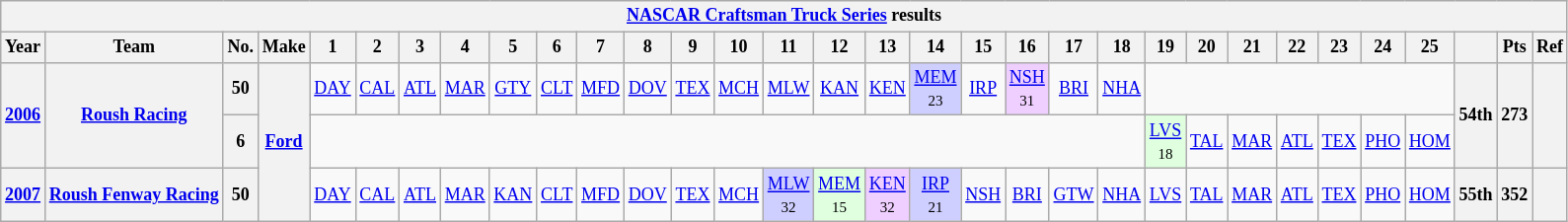<table class="wikitable" style="text-align:center; font-size:75%">
<tr>
<th colspan=45><a href='#'>NASCAR Craftsman Truck Series</a> results</th>
</tr>
<tr>
<th>Year</th>
<th>Team</th>
<th>No.</th>
<th>Make</th>
<th>1</th>
<th>2</th>
<th>3</th>
<th>4</th>
<th>5</th>
<th>6</th>
<th>7</th>
<th>8</th>
<th>9</th>
<th>10</th>
<th>11</th>
<th>12</th>
<th>13</th>
<th>14</th>
<th>15</th>
<th>16</th>
<th>17</th>
<th>18</th>
<th>19</th>
<th>20</th>
<th>21</th>
<th>22</th>
<th>23</th>
<th>24</th>
<th>25</th>
<th></th>
<th>Pts</th>
<th>Ref</th>
</tr>
<tr>
<th rowspan=2><a href='#'>2006</a></th>
<th rowspan=2><a href='#'>Roush Racing</a></th>
<th>50</th>
<th rowspan=3><a href='#'>Ford</a></th>
<td><a href='#'>DAY</a></td>
<td><a href='#'>CAL</a></td>
<td><a href='#'>ATL</a></td>
<td><a href='#'>MAR</a></td>
<td><a href='#'>GTY</a></td>
<td><a href='#'>CLT</a></td>
<td><a href='#'>MFD</a></td>
<td><a href='#'>DOV</a></td>
<td><a href='#'>TEX</a></td>
<td><a href='#'>MCH</a></td>
<td><a href='#'>MLW</a></td>
<td><a href='#'>KAN</a></td>
<td><a href='#'>KEN</a></td>
<td style="background:#CFCFFF;"><a href='#'>MEM</a><br><small>23</small></td>
<td><a href='#'>IRP</a></td>
<td style="background:#EFCFFF;"><a href='#'>NSH</a><br><small>31</small></td>
<td><a href='#'>BRI</a></td>
<td><a href='#'>NHA</a></td>
<td colspan=7></td>
<th rowspan=2>54th</th>
<th rowspan=2>273</th>
<th rowspan=2></th>
</tr>
<tr>
<th>6</th>
<td colspan=18></td>
<td style="background:#DFFFDF;"><a href='#'>LVS</a><br><small>18</small></td>
<td><a href='#'>TAL</a></td>
<td><a href='#'>MAR</a></td>
<td><a href='#'>ATL</a></td>
<td><a href='#'>TEX</a></td>
<td><a href='#'>PHO</a></td>
<td><a href='#'>HOM</a></td>
</tr>
<tr>
<th><a href='#'>2007</a></th>
<th><a href='#'>Roush Fenway Racing</a></th>
<th>50</th>
<td><a href='#'>DAY</a></td>
<td><a href='#'>CAL</a></td>
<td><a href='#'>ATL</a></td>
<td><a href='#'>MAR</a></td>
<td><a href='#'>KAN</a></td>
<td><a href='#'>CLT</a></td>
<td><a href='#'>MFD</a></td>
<td><a href='#'>DOV</a></td>
<td><a href='#'>TEX</a></td>
<td><a href='#'>MCH</a></td>
<td style="background:#CFCFFF;"><a href='#'>MLW</a><br><small>32</small></td>
<td style="background:#DFFFDF;"><a href='#'>MEM</a><br><small>15</small></td>
<td style="background:#EFCFFF;"><a href='#'>KEN</a><br><small>32</small></td>
<td style="background:#CFCFFF;"><a href='#'>IRP</a><br><small>21</small></td>
<td><a href='#'>NSH</a></td>
<td><a href='#'>BRI</a></td>
<td><a href='#'>GTW</a></td>
<td><a href='#'>NHA</a></td>
<td><a href='#'>LVS</a></td>
<td><a href='#'>TAL</a></td>
<td><a href='#'>MAR</a></td>
<td><a href='#'>ATL</a></td>
<td><a href='#'>TEX</a></td>
<td><a href='#'>PHO</a></td>
<td><a href='#'>HOM</a></td>
<th>55th</th>
<th>352</th>
<th></th>
</tr>
</table>
